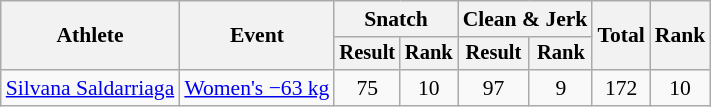<table class="wikitable" style="font-size:90%">
<tr>
<th rowspan="2">Athlete</th>
<th rowspan="2">Event</th>
<th colspan="2">Snatch</th>
<th colspan="2">Clean & Jerk</th>
<th rowspan="2">Total</th>
<th rowspan="2">Rank</th>
</tr>
<tr style="font-size:95%">
<th>Result</th>
<th>Rank</th>
<th>Result</th>
<th>Rank</th>
</tr>
<tr align=center>
<td align=left><a href='#'>Silvana Saldarriaga</a></td>
<td align=left><a href='#'>Women's −63 kg</a></td>
<td>75</td>
<td>10</td>
<td>97</td>
<td>9</td>
<td>172</td>
<td>10</td>
</tr>
</table>
